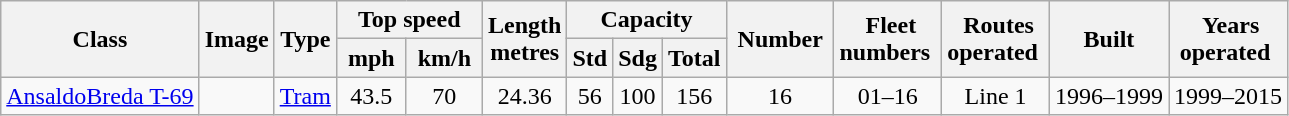<table class="wikitable" style="text-align:center;">
<tr ---- bgcolor=#f9f9f9>
<th rowspan="2"> Class </th>
<th rowspan="2">Image</th>
<th rowspan="2">Type</th>
<th colspan="2"> Top speed </th>
<th rowspan="2">Length<br>metres</th>
<th colspan="3"> Capacity </th>
<th rowspan="2"> Number </th>
<th rowspan="2"> Fleet<br>numbers </th>
<th rowspan="2"> Routes<br>operated </th>
<th rowspan="2"> Built </th>
<th rowspan="2"> Years<br>operated </th>
</tr>
<tr ---- bgcolor=#f9f9f9>
<th> mph </th>
<th> km/h </th>
<th><abbr>Std</abbr></th>
<th><abbr>Sdg</abbr></th>
<th>Total</th>
</tr>
<tr>
<td><a href='#'>AnsaldoBreda T-69</a></td>
<td></td>
<td><a href='#'>Tram</a></td>
<td>43.5</td>
<td>70</td>
<td>24.36</td>
<td>56</td>
<td>100</td>
<td>156</td>
<td>16</td>
<td>01–16</td>
<td>Line 1</td>
<td>1996–1999</td>
<td>1999–2015</td>
</tr>
</table>
